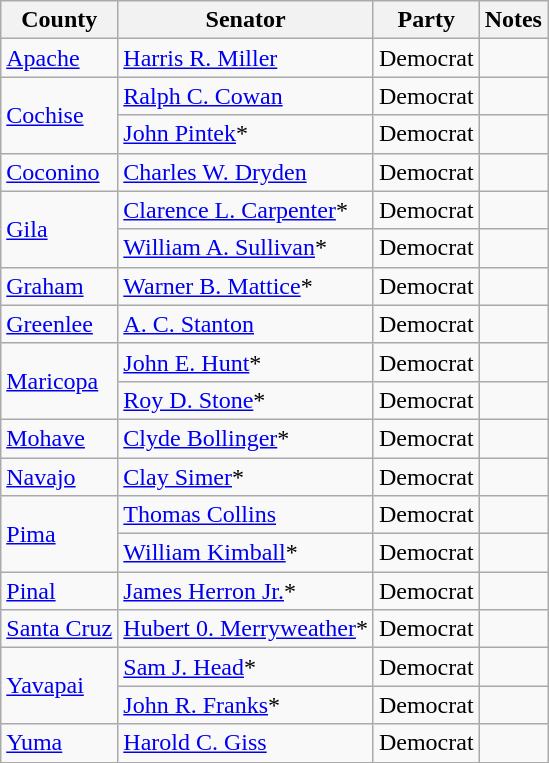<table class=wikitable>
<tr>
<th>County</th>
<th>Senator</th>
<th>Party</th>
<th>Notes</th>
</tr>
<tr>
<td><a href='#'>Apache</a></td>
<td><a href='#'>Harris R. Miller</a></td>
<td>Democrat</td>
<td></td>
</tr>
<tr>
<td rowspan="2"><a href='#'>Cochise</a></td>
<td><a href='#'>Ralph C. Cowan</a></td>
<td>Democrat</td>
<td></td>
</tr>
<tr>
<td><a href='#'>John Pintek</a>*</td>
<td>Democrat</td>
<td></td>
</tr>
<tr>
<td><a href='#'>Coconino</a></td>
<td><a href='#'>Charles W. Dryden</a></td>
<td>Democrat</td>
<td></td>
</tr>
<tr>
<td rowspan="2"><a href='#'>Gila</a></td>
<td><a href='#'>Clarence L. Carpenter</a>*</td>
<td>Democrat</td>
<td></td>
</tr>
<tr>
<td><a href='#'>William A. Sullivan</a>*</td>
<td>Democrat</td>
<td></td>
</tr>
<tr>
<td><a href='#'>Graham</a></td>
<td><a href='#'>Warner B. Mattice</a>*</td>
<td>Democrat</td>
<td></td>
</tr>
<tr>
<td><a href='#'>Greenlee</a></td>
<td><a href='#'>A. C. Stanton</a></td>
<td>Democrat</td>
<td></td>
</tr>
<tr>
<td rowspan="2"><a href='#'>Maricopa</a></td>
<td><a href='#'>John E. Hunt</a>*</td>
<td>Democrat</td>
<td></td>
</tr>
<tr>
<td><a href='#'>Roy D. Stone</a>*</td>
<td>Democrat</td>
<td></td>
</tr>
<tr>
<td><a href='#'>Mohave</a></td>
<td><a href='#'>Clyde Bollinger</a>*</td>
<td>Democrat</td>
<td></td>
</tr>
<tr>
<td><a href='#'>Navajo</a></td>
<td><a href='#'>Clay Simer</a>*</td>
<td>Democrat</td>
<td></td>
</tr>
<tr>
<td rowspan="2"><a href='#'>Pima</a></td>
<td><a href='#'>Thomas Collins</a></td>
<td>Democrat</td>
<td></td>
</tr>
<tr>
<td><a href='#'>William Kimball</a>*</td>
<td>Democrat</td>
<td></td>
</tr>
<tr>
<td><a href='#'>Pinal</a></td>
<td><a href='#'>James Herron Jr.</a>*</td>
<td>Democrat</td>
<td></td>
</tr>
<tr>
<td><a href='#'>Santa Cruz</a></td>
<td><a href='#'>Hubert 0. Merryweather</a>*</td>
<td>Democrat</td>
<td></td>
</tr>
<tr>
<td rowspan="2"><a href='#'>Yavapai</a></td>
<td><a href='#'>Sam J. Head</a>*</td>
<td>Democrat</td>
<td></td>
</tr>
<tr>
<td><a href='#'>John R. Franks</a>*</td>
<td>Democrat</td>
<td></td>
</tr>
<tr>
<td><a href='#'>Yuma</a></td>
<td><a href='#'>Harold C. Giss</a></td>
<td>Democrat</td>
<td></td>
</tr>
<tr>
</tr>
</table>
